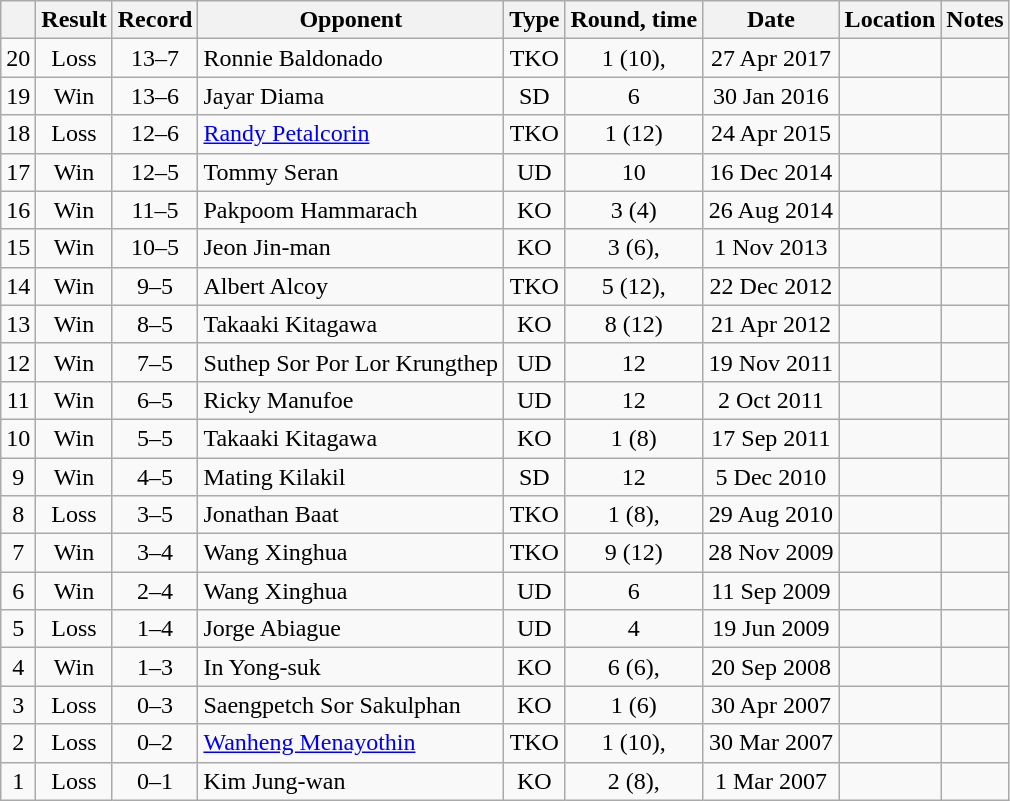<table class="wikitable" style="text-align:center">
<tr>
<th></th>
<th>Result</th>
<th>Record</th>
<th>Opponent</th>
<th>Type</th>
<th>Round, time</th>
<th>Date</th>
<th>Location</th>
<th>Notes</th>
</tr>
<tr>
<td>20</td>
<td>Loss</td>
<td>13–7</td>
<td style="text-align:left;">Ronnie Baldonado</td>
<td>TKO</td>
<td>1 (10), </td>
<td>27 Apr 2017</td>
<td style="text-align:left;"></td>
<td></td>
</tr>
<tr>
<td>19</td>
<td>Win</td>
<td>13–6</td>
<td style="text-align:left;">Jayar Diama</td>
<td>SD</td>
<td>6</td>
<td>30 Jan 2016</td>
<td style="text-align:left;"></td>
<td></td>
</tr>
<tr>
<td>18</td>
<td>Loss</td>
<td>12–6</td>
<td style="text-align:left;"><a href='#'>Randy Petalcorin</a></td>
<td>TKO</td>
<td>1 (12)</td>
<td>24 Apr 2015</td>
<td style="text-align:left;"></td>
<td style="text-align:left;"></td>
</tr>
<tr>
<td>17</td>
<td>Win</td>
<td>12–5</td>
<td style="text-align:left;">Tommy Seran</td>
<td>UD</td>
<td>10</td>
<td>16 Dec 2014</td>
<td style="text-align:left;"></td>
<td style="text-align:left;"></td>
</tr>
<tr>
<td>16</td>
<td>Win</td>
<td>11–5</td>
<td style="text-align:left;">Pakpoom Hammarach</td>
<td>KO</td>
<td>3 (4)</td>
<td>26 Aug 2014</td>
<td style="text-align:left;"></td>
<td></td>
</tr>
<tr>
<td>15</td>
<td>Win</td>
<td>10–5</td>
<td style="text-align:left;">Jeon Jin-man</td>
<td>KO</td>
<td>3 (6), </td>
<td>1 Nov 2013</td>
<td style="text-align:left;"></td>
<td></td>
</tr>
<tr>
<td>14</td>
<td>Win</td>
<td>9–5</td>
<td style="text-align:left;">Albert Alcoy</td>
<td>TKO</td>
<td>5 (12), </td>
<td>22 Dec 2012</td>
<td style="text-align:left;"></td>
<td style="text-align:left;"></td>
</tr>
<tr>
<td>13</td>
<td>Win</td>
<td>8–5</td>
<td style="text-align:left;">Takaaki Kitagawa</td>
<td>KO</td>
<td>8 (12)</td>
<td>21 Apr 2012</td>
<td style="text-align:left;"></td>
<td style="text-align:left;"></td>
</tr>
<tr>
<td>12</td>
<td>Win</td>
<td>7–5</td>
<td style="text-align:left;">Suthep Sor Por Lor Krungthep</td>
<td>UD</td>
<td>12</td>
<td>19 Nov 2011</td>
<td style="text-align:left;"></td>
<td style="text-align:left;"></td>
</tr>
<tr>
<td>11</td>
<td>Win</td>
<td>6–5</td>
<td style="text-align:left;">Ricky Manufoe</td>
<td>UD</td>
<td>12</td>
<td>2 Oct 2011</td>
<td style="text-align:left;"></td>
<td style="text-align:left;"></td>
</tr>
<tr>
<td>10</td>
<td>Win</td>
<td>5–5</td>
<td style="text-align:left;">Takaaki Kitagawa</td>
<td>KO</td>
<td>1 (8)</td>
<td>17 Sep 2011</td>
<td style="text-align:left;"></td>
<td></td>
</tr>
<tr>
<td>9</td>
<td>Win</td>
<td>4–5</td>
<td style="text-align:left;">Mating Kilakil</td>
<td>SD</td>
<td>12</td>
<td>5 Dec 2010</td>
<td style="text-align:left;"></td>
<td style="text-align:left;"></td>
</tr>
<tr>
<td>8</td>
<td>Loss</td>
<td>3–5</td>
<td style="text-align:left;">Jonathan Baat</td>
<td>TKO</td>
<td>1 (8), </td>
<td>29 Aug 2010</td>
<td style="text-align:left;"></td>
<td></td>
</tr>
<tr>
<td>7</td>
<td>Win</td>
<td>3–4</td>
<td style="text-align:left;">Wang Xinghua</td>
<td>TKO</td>
<td>9 (12)</td>
<td>28 Nov 2009</td>
<td style="text-align:left;"></td>
<td style="text-align:left;"></td>
</tr>
<tr>
<td>6</td>
<td>Win</td>
<td>2–4</td>
<td style="text-align:left;">Wang Xinghua</td>
<td>UD</td>
<td>6</td>
<td>11 Sep 2009</td>
<td style="text-align:left;"></td>
<td></td>
</tr>
<tr>
<td>5</td>
<td>Loss</td>
<td>1–4</td>
<td style="text-align:left;">Jorge Abiague</td>
<td>UD</td>
<td>4</td>
<td>19 Jun 2009</td>
<td style="text-align:left;"></td>
<td></td>
</tr>
<tr>
<td>4</td>
<td>Win</td>
<td>1–3</td>
<td style="text-align:left;">In Yong-suk</td>
<td>KO</td>
<td>6 (6), </td>
<td>20 Sep 2008</td>
<td style="text-align:left;"></td>
<td></td>
</tr>
<tr>
<td>3</td>
<td>Loss</td>
<td>0–3</td>
<td style="text-align:left;">Saengpetch Sor Sakulphan</td>
<td>KO</td>
<td>1 (6)</td>
<td>30 Apr 2007</td>
<td style="text-align:left;"></td>
<td></td>
</tr>
<tr>
<td>2</td>
<td>Loss</td>
<td>0–2</td>
<td style="text-align:left;"><a href='#'>Wanheng Menayothin</a></td>
<td>TKO</td>
<td>1 (10), </td>
<td>30 Mar 2007</td>
<td style="text-align:left;"></td>
<td style="text-align:left;"></td>
</tr>
<tr>
<td>1</td>
<td>Loss</td>
<td>0–1</td>
<td style="text-align:left;">Kim Jung-wan</td>
<td>KO</td>
<td>2 (8), </td>
<td>1 Mar 2007</td>
<td style="text-align:left;"></td>
<td></td>
</tr>
</table>
